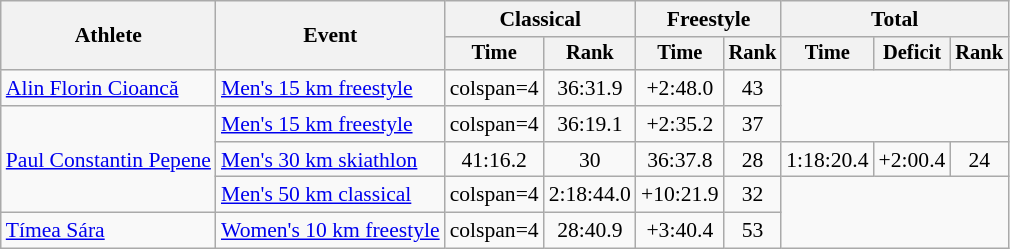<table class="wikitable" style="font-size:90%">
<tr>
<th rowspan=2>Athlete</th>
<th rowspan=2>Event</th>
<th colspan=2>Classical</th>
<th colspan=2>Freestyle</th>
<th colspan=3>Total</th>
</tr>
<tr style="font-size: 95%">
<th>Time</th>
<th>Rank</th>
<th>Time</th>
<th>Rank</th>
<th>Time</th>
<th>Deficit</th>
<th>Rank</th>
</tr>
<tr align=center>
<td align=left><a href='#'>Alin Florin Cioancă</a></td>
<td align=left><a href='#'>Men's 15 km freestyle</a></td>
<td>colspan=4 </td>
<td>36:31.9</td>
<td>+2:48.0</td>
<td>43</td>
</tr>
<tr align=center>
<td align=left rowspan=3><a href='#'>Paul Constantin Pepene</a></td>
<td align=left><a href='#'>Men's 15 km freestyle</a></td>
<td>colspan=4 </td>
<td>36:19.1</td>
<td>+2:35.2</td>
<td>37</td>
</tr>
<tr align=center>
<td align=left><a href='#'>Men's 30 km skiathlon</a></td>
<td>41:16.2</td>
<td>30</td>
<td>36:37.8</td>
<td>28</td>
<td>1:18:20.4</td>
<td>+2:00.4</td>
<td>24</td>
</tr>
<tr align=center>
<td align=left><a href='#'>Men's 50 km classical</a></td>
<td>colspan=4 </td>
<td>2:18:44.0</td>
<td>+10:21.9</td>
<td>32</td>
</tr>
<tr align=center>
<td align=left><a href='#'>Tímea Sára</a></td>
<td align=left><a href='#'>Women's 10 km freestyle</a></td>
<td>colspan=4 </td>
<td>28:40.9</td>
<td>+3:40.4</td>
<td>53</td>
</tr>
</table>
